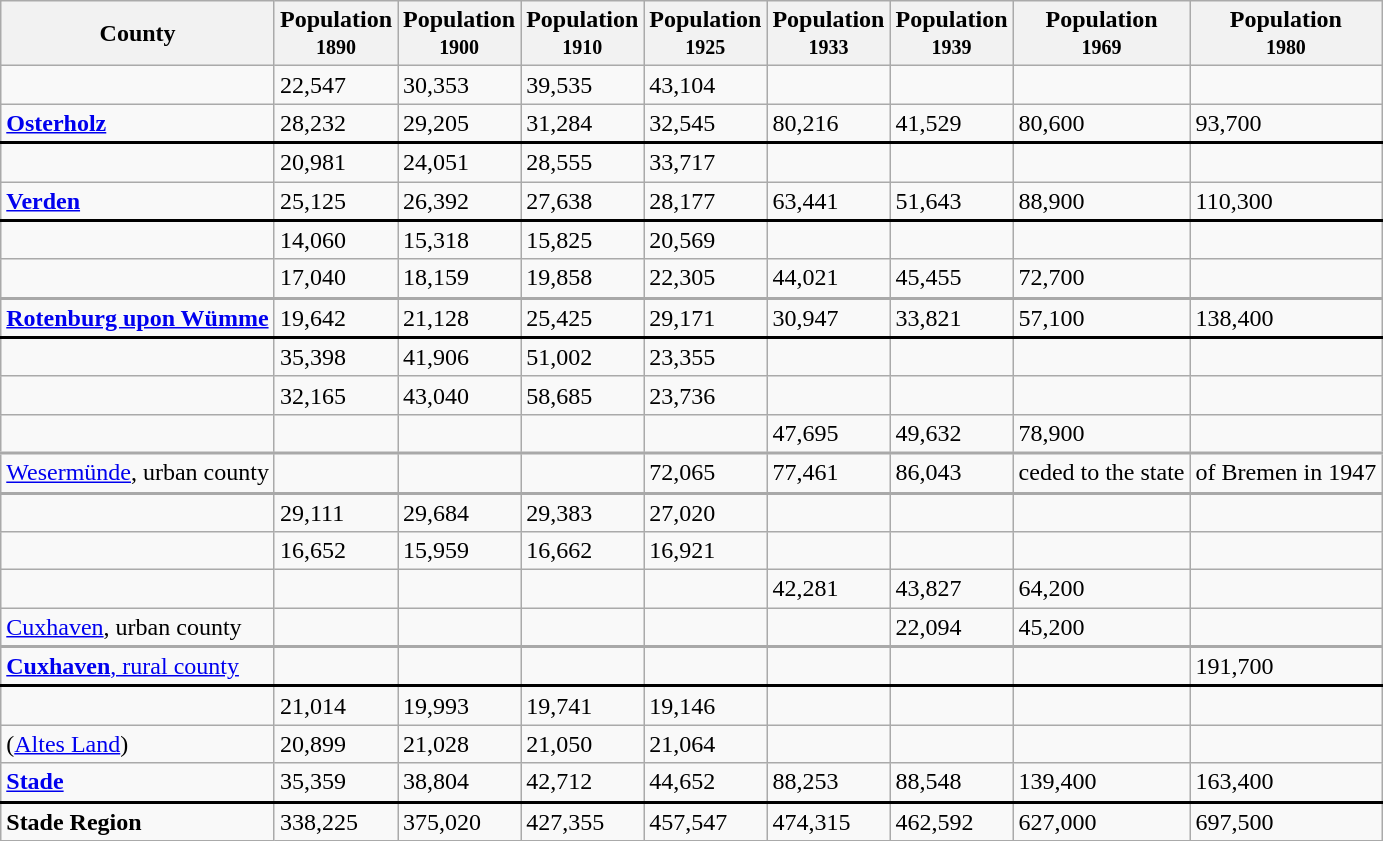<table class="wikitable">
<tr class="hintergrundfarbe6">
<th>County</th>
<th>Population<br><small>1890</small></th>
<th>Population<br><small>1900</small></th>
<th>Population<br><small>1910</small></th>
<th>Population<br><small>1925</small></th>
<th>Population<br><small>1933</small></th>
<th>Population<br><small>1939</small></th>
<th>Population<br><small>1969</small></th>
<th>Population<br><small>1980</small></th>
</tr>
<tr>
<td></td>
<td>22,547</td>
<td>30,353</td>
<td>39,535</td>
<td>43,104</td>
<td></td>
<td></td>
<td></td>
<td></td>
</tr>
<tr>
<td><strong><a href='#'>Osterholz</a></strong></td>
<td>28,232</td>
<td>29,205</td>
<td>31,284</td>
<td>32,545</td>
<td>80,216</td>
<td>41,529</td>
<td>80,600</td>
<td>93,700</td>
</tr>
<tr style="border-top: 2pt black solid">
<td></td>
<td>20,981</td>
<td>24,051</td>
<td>28,555</td>
<td>33,717</td>
<td></td>
<td></td>
<td></td>
<td></td>
</tr>
<tr>
<td><strong><a href='#'>Verden</a>	</strong></td>
<td>25,125</td>
<td>26,392</td>
<td>27,638</td>
<td>28,177</td>
<td>63,441</td>
<td>51,643</td>
<td>88,900</td>
<td>110,300</td>
</tr>
<tr style="border-top: 2pt black solid">
<td></td>
<td>14,060</td>
<td>15,318</td>
<td>15,825</td>
<td>20,569</td>
<td></td>
<td></td>
<td></td>
<td></td>
</tr>
<tr>
<td></td>
<td>17,040</td>
<td>18,159</td>
<td>19,858</td>
<td>22,305</td>
<td>44,021</td>
<td>45,455</td>
<td>72,700</td>
<td></td>
</tr>
<tr style="border-top: 2pt darkgrey solid">
<td><strong><a href='#'>Rotenburg upon Wümme</a></strong></td>
<td>19,642</td>
<td>21,128</td>
<td>25,425</td>
<td>29,171</td>
<td>30,947</td>
<td>33,821</td>
<td>57,100</td>
<td>138,400</td>
</tr>
<tr style="border-top: 2pt black solid">
<td></td>
<td>35,398</td>
<td>41,906</td>
<td>51,002</td>
<td>23,355</td>
<td></td>
<td></td>
<td></td>
<td></td>
</tr>
<tr>
<td></td>
<td>32,165</td>
<td>43,040</td>
<td>58,685</td>
<td>23,736</td>
<td></td>
<td></td>
<td></td>
<td></td>
</tr>
<tr>
<td></td>
<td></td>
<td></td>
<td></td>
<td></td>
<td>47,695</td>
<td>49,632</td>
<td>78,900</td>
<td></td>
</tr>
<tr style="border-top: 2pt darkgrey solid">
<td><a href='#'>Wesermünde</a>, urban county</td>
<td></td>
<td></td>
<td></td>
<td>72,065</td>
<td>77,461</td>
<td>86,043</td>
<td>ceded to the state</td>
<td>of Bremen in 1947</td>
</tr>
<tr style="border-top: 2pt darkgrey solid">
<td></td>
<td>29,111</td>
<td>29,684</td>
<td>29,383</td>
<td>27,020</td>
<td></td>
<td></td>
<td></td>
<td></td>
</tr>
<tr>
<td></td>
<td>16,652</td>
<td>15,959</td>
<td>16,662</td>
<td>16,921</td>
<td></td>
<td></td>
<td></td>
<td></td>
</tr>
<tr>
<td></td>
<td></td>
<td></td>
<td></td>
<td></td>
<td>42,281</td>
<td>43,827</td>
<td>64,200</td>
<td></td>
</tr>
<tr>
<td><a href='#'>Cuxhaven</a>, urban county</td>
<td></td>
<td></td>
<td></td>
<td></td>
<td></td>
<td>22,094</td>
<td>45,200</td>
<td></td>
</tr>
<tr style="border-top: 2pt darkgrey solid">
<td><a href='#'><strong>Cuxhaven</strong>, rural county</a></td>
<td></td>
<td></td>
<td></td>
<td></td>
<td></td>
<td></td>
<td></td>
<td>191,700</td>
</tr>
<tr style="border-top: 2pt black solid">
<td></td>
<td>21,014</td>
<td>19,993</td>
<td>19,741</td>
<td>19,146</td>
<td></td>
<td></td>
<td></td>
<td></td>
</tr>
<tr>
<td> (<a href='#'>Altes Land</a>)</td>
<td>20,899</td>
<td>21,028</td>
<td>21,050</td>
<td>21,064</td>
<td></td>
<td></td>
<td></td>
<td></td>
</tr>
<tr>
<td><strong><a href='#'>Stade</a></strong></td>
<td>35,359</td>
<td>38,804</td>
<td>42,712</td>
<td>44,652</td>
<td>88,253</td>
<td>88,548</td>
<td>139,400</td>
<td>163,400</td>
</tr>
<tr style="border-top: 2pt black solid" class="hintergrundfarbe5">
<td><strong>Stade Region</strong></td>
<td>338,225</td>
<td>375,020</td>
<td>427,355</td>
<td>457,547</td>
<td>474,315</td>
<td>462,592</td>
<td>627,000</td>
<td>697,500</td>
</tr>
</table>
